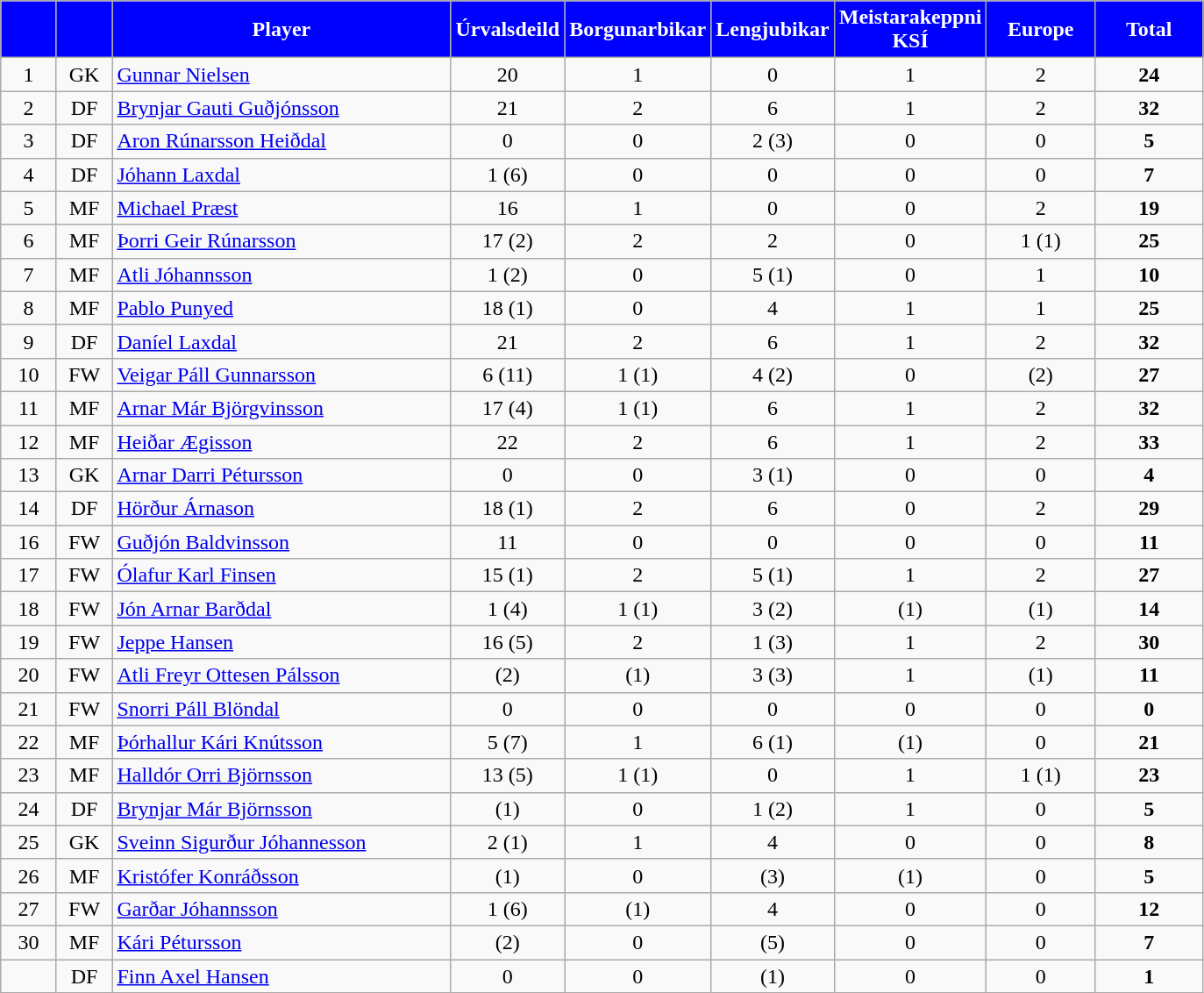<table class="wikitable" style="text-align:center;">
<tr>
<th style="background:#0000ff; color:white; width:35px;"></th>
<th style="background:#0000ff; color:white; width:35px;"></th>
<th style="background:#0000ff; color:white; width:250px;">Player</th>
<th style="background:#0000ff; color:white; width:75px;">Úrvalsdeild</th>
<th style="background:#0000ff; color:white; width:75px;">Borgunarbikar</th>
<th style="background:#0000ff; color:white; width:75px;">Lengjubikar</th>
<th style="background:#0000ff; color:white; width:75px;">Meistarakeppni KSÍ</th>
<th style="background:#0000ff; color:white; width:75px;">Europe</th>
<th style="background:#0000ff; color:white; width:75px;"><strong>Total</strong></th>
</tr>
<tr>
<td>1</td>
<td>GK</td>
<td align=left> <a href='#'>Gunnar Nielsen</a></td>
<td>20</td>
<td>1</td>
<td>0</td>
<td>1</td>
<td>2</td>
<td><strong>24</strong></td>
</tr>
<tr>
<td>2</td>
<td>DF</td>
<td align=left> <a href='#'>Brynjar Gauti Guðjónsson</a></td>
<td>21</td>
<td>2</td>
<td>6</td>
<td>1</td>
<td>2</td>
<td><strong>32</strong></td>
</tr>
<tr>
<td>3</td>
<td>DF</td>
<td align=left> <a href='#'>Aron Rúnarsson Heiðdal</a></td>
<td>0</td>
<td>0</td>
<td>2 (3)</td>
<td>0</td>
<td>0</td>
<td><strong>5</strong></td>
</tr>
<tr>
<td>4</td>
<td>DF</td>
<td align=left> <a href='#'>Jóhann Laxdal</a></td>
<td>1 (6)</td>
<td>0</td>
<td>0</td>
<td>0</td>
<td>0</td>
<td><strong>7</strong></td>
</tr>
<tr>
<td>5</td>
<td>MF</td>
<td align=left> <a href='#'>Michael Præst</a></td>
<td>16</td>
<td>1</td>
<td>0</td>
<td>0</td>
<td>2</td>
<td><strong>19</strong></td>
</tr>
<tr>
<td>6</td>
<td>MF</td>
<td align=left> <a href='#'>Þorri Geir Rúnarsson</a></td>
<td>17 (2)</td>
<td>2</td>
<td>2</td>
<td>0</td>
<td>1 (1)</td>
<td><strong>25</strong></td>
</tr>
<tr>
<td>7</td>
<td>MF</td>
<td align=left> <a href='#'>Atli Jóhannsson</a></td>
<td>1 (2)</td>
<td>0</td>
<td>5 (1)</td>
<td>0</td>
<td>1</td>
<td><strong>10</strong></td>
</tr>
<tr>
<td>8</td>
<td>MF</td>
<td align=left> <a href='#'>Pablo Punyed</a></td>
<td>18 (1)</td>
<td>0</td>
<td>4</td>
<td>1</td>
<td>1</td>
<td><strong>25</strong></td>
</tr>
<tr>
<td>9</td>
<td>DF</td>
<td align=left> <a href='#'>Daníel Laxdal</a></td>
<td>21</td>
<td>2</td>
<td>6</td>
<td>1</td>
<td>2</td>
<td><strong>32</strong></td>
</tr>
<tr>
<td>10</td>
<td>FW</td>
<td align=left> <a href='#'>Veigar Páll Gunnarsson</a></td>
<td>6 (11)</td>
<td>1 (1)</td>
<td>4 (2)</td>
<td>0</td>
<td>(2)</td>
<td><strong>27</strong></td>
</tr>
<tr>
<td>11</td>
<td>MF</td>
<td align=left> <a href='#'>Arnar Már Björgvinsson</a></td>
<td>17 (4)</td>
<td>1 (1)</td>
<td>6</td>
<td>1</td>
<td>2</td>
<td><strong>32</strong></td>
</tr>
<tr>
<td>12</td>
<td>MF</td>
<td align=left> <a href='#'>Heiðar Ægisson</a></td>
<td>22</td>
<td>2</td>
<td>6</td>
<td>1</td>
<td>2</td>
<td><strong>33</strong></td>
</tr>
<tr>
<td>13</td>
<td>GK</td>
<td align=left> <a href='#'>Arnar Darri Pétursson</a></td>
<td>0</td>
<td>0</td>
<td>3 (1)</td>
<td>0</td>
<td>0</td>
<td><strong>4</strong></td>
</tr>
<tr>
<td>14</td>
<td>DF</td>
<td align=left> <a href='#'>Hörður Árnason</a></td>
<td>18 (1)</td>
<td>2</td>
<td>6</td>
<td>0</td>
<td>2</td>
<td><strong>29</strong></td>
</tr>
<tr>
<td>16</td>
<td>FW</td>
<td align=left> <a href='#'>Guðjón Baldvinsson</a></td>
<td>11</td>
<td>0</td>
<td>0</td>
<td>0</td>
<td>0</td>
<td><strong>11</strong></td>
</tr>
<tr>
<td>17</td>
<td>FW</td>
<td align=left> <a href='#'>Ólafur Karl Finsen</a></td>
<td>15 (1)</td>
<td>2</td>
<td>5 (1)</td>
<td>1</td>
<td>2</td>
<td><strong>27</strong></td>
</tr>
<tr>
<td>18</td>
<td>FW</td>
<td align=left> <a href='#'>Jón Arnar Barðdal</a></td>
<td>1 (4)</td>
<td>1 (1)</td>
<td>3 (2)</td>
<td>(1)</td>
<td>(1)</td>
<td><strong>14</strong></td>
</tr>
<tr>
<td>19</td>
<td>FW</td>
<td align=left> <a href='#'>Jeppe Hansen</a></td>
<td>16 (5)</td>
<td>2</td>
<td>1 (3)</td>
<td>1</td>
<td>2</td>
<td><strong>30</strong></td>
</tr>
<tr>
<td>20</td>
<td>FW</td>
<td align=left> <a href='#'>Atli Freyr Ottesen Pálsson</a></td>
<td>(2)</td>
<td>(1)</td>
<td>3 (3)</td>
<td>1</td>
<td>(1)</td>
<td><strong>11</strong></td>
</tr>
<tr>
<td>21</td>
<td>FW</td>
<td align=left> <a href='#'>Snorri Páll Blöndal</a></td>
<td>0</td>
<td>0</td>
<td>0</td>
<td>0</td>
<td>0</td>
<td><strong>0</strong></td>
</tr>
<tr>
<td>22</td>
<td>MF</td>
<td align=left> <a href='#'>Þórhallur Kári Knútsson</a></td>
<td>5 (7)</td>
<td>1</td>
<td>6 (1)</td>
<td>(1)</td>
<td>0</td>
<td><strong>21</strong></td>
</tr>
<tr>
<td>23</td>
<td>MF</td>
<td align=left> <a href='#'>Halldór Orri Björnsson</a></td>
<td>13 (5)</td>
<td>1 (1)</td>
<td>0</td>
<td>1</td>
<td>1 (1)</td>
<td><strong>23</strong></td>
</tr>
<tr>
<td>24</td>
<td>DF</td>
<td align=left> <a href='#'>Brynjar Már Björnsson</a></td>
<td>(1)</td>
<td>0</td>
<td>1 (2)</td>
<td>1</td>
<td>0</td>
<td><strong>5</strong></td>
</tr>
<tr>
<td>25</td>
<td>GK</td>
<td align=left> <a href='#'>Sveinn Sigurður Jóhannesson</a></td>
<td>2 (1)</td>
<td>1</td>
<td>4</td>
<td>0</td>
<td>0</td>
<td><strong>8</strong></td>
</tr>
<tr>
<td>26</td>
<td>MF</td>
<td align=left> <a href='#'>Kristófer Konráðsson</a></td>
<td>(1)</td>
<td>0</td>
<td>(3)</td>
<td>(1)</td>
<td>0</td>
<td><strong>5</strong></td>
</tr>
<tr>
<td>27</td>
<td>FW</td>
<td align=left> <a href='#'>Garðar Jóhannsson</a></td>
<td>1 (6)</td>
<td>(1)</td>
<td>4</td>
<td>0</td>
<td>0</td>
<td><strong>12</strong></td>
</tr>
<tr>
<td>30</td>
<td>MF</td>
<td align=left> <a href='#'>Kári Pétursson</a></td>
<td>(2)</td>
<td>0</td>
<td>(5)</td>
<td>0</td>
<td>0</td>
<td><strong>7</strong></td>
</tr>
<tr>
<td></td>
<td>DF</td>
<td align=left> <a href='#'>Finn Axel Hansen</a></td>
<td>0</td>
<td>0</td>
<td>(1)</td>
<td>0</td>
<td>0</td>
<td><strong>1</strong></td>
</tr>
</table>
